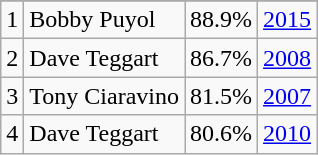<table class="wikitable">
<tr>
</tr>
<tr>
<td>1</td>
<td>Bobby Puyol</td>
<td><abbr>88.9%</abbr></td>
<td><a href='#'>2015</a></td>
</tr>
<tr>
<td>2</td>
<td>Dave Teggart</td>
<td><abbr>86.7%</abbr></td>
<td><a href='#'>2008</a></td>
</tr>
<tr>
<td>3</td>
<td>Tony Ciaravino</td>
<td><abbr>81.5%</abbr></td>
<td><a href='#'>2007</a></td>
</tr>
<tr>
<td>4</td>
<td>Dave Teggart</td>
<td><abbr>80.6%</abbr></td>
<td><a href='#'>2010</a></td>
</tr>
</table>
